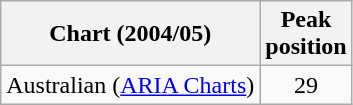<table class="wikitable">
<tr>
<th>Chart (2004/05)</th>
<th>Peak<br>position</th>
</tr>
<tr>
<td>Australian (<a href='#'>ARIA Charts</a>)</td>
<td align="center">29</td>
</tr>
</table>
